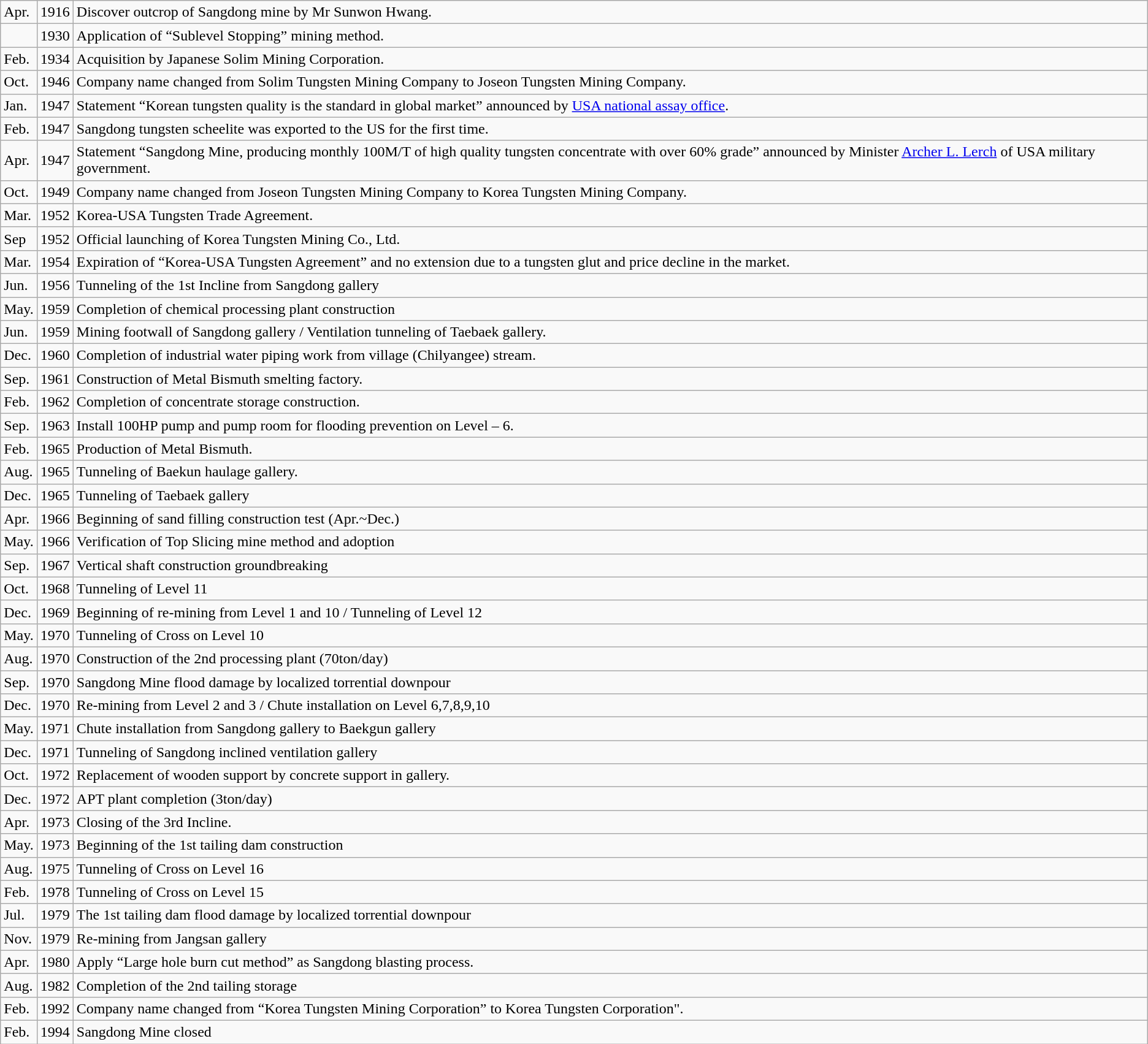<table class="wikitable">
<tr>
<td>Apr.</td>
<td>1916</td>
<td>Discover outcrop of Sangdong mine by Mr Sunwon Hwang.</td>
</tr>
<tr>
<td></td>
<td>1930</td>
<td>Application of “Sublevel Stopping” mining method.</td>
</tr>
<tr>
<td>Feb.</td>
<td>1934</td>
<td>Acquisition by Japanese Solim Mining Corporation.</td>
</tr>
<tr>
<td>Oct.</td>
<td>1946</td>
<td>Company name changed from Solim Tungsten Mining Company to Joseon Tungsten Mining Company.</td>
</tr>
<tr>
<td>Jan.</td>
<td>1947</td>
<td>Statement “Korean tungsten quality is the standard in  global market” announced by <a href='#'>USA national assay office</a>.</td>
</tr>
<tr>
<td>Feb.</td>
<td>1947</td>
<td>Sangdong tungsten scheelite was exported to the US for  the first time.</td>
</tr>
<tr>
<td>Apr.</td>
<td>1947</td>
<td>Statement “Sangdong Mine, producing monthly 100M/T of  high quality tungsten concentrate with over 60% grade” announced by Minister <a href='#'>Archer L. Lerch</a> of USA military government.</td>
</tr>
<tr>
<td>Oct.</td>
<td>1949</td>
<td>Company name changed from Joseon Tungsten Mining  Company to Korea Tungsten Mining Company.</td>
</tr>
<tr>
<td>Mar.</td>
<td>1952</td>
<td>Korea-USA Tungsten Trade Agreement.</td>
</tr>
<tr>
<td>Sep</td>
<td>1952</td>
<td>Official launching of Korea Tungsten Mining Co., Ltd.</td>
</tr>
<tr>
<td>Mar.</td>
<td>1954</td>
<td>Expiration of “Korea-USA Tungsten Agreement” and no  extension due to a tungsten glut and price decline in the market.</td>
</tr>
<tr>
<td>Jun.</td>
<td>1956</td>
<td>Tunneling of the 1st Incline from Sangdong  gallery</td>
</tr>
<tr>
<td>May.</td>
<td>1959</td>
<td>Completion of chemical processing plant construction</td>
</tr>
<tr>
<td>Jun.</td>
<td>1959</td>
<td>Mining footwall of Sangdong gallery / Ventilation  tunneling of Taebaek gallery.</td>
</tr>
<tr>
<td>Dec.</td>
<td>1960</td>
<td>Completion of industrial water piping work from village  (Chilyangee) stream.</td>
</tr>
<tr>
<td>Sep.</td>
<td>1961</td>
<td>Construction of Metal Bismuth smelting factory.</td>
</tr>
<tr>
<td>Feb.</td>
<td>1962</td>
<td>Completion of concentrate storage construction.</td>
</tr>
<tr>
<td>Sep.</td>
<td>1963</td>
<td>Install 100HP pump and pump room for flooding  prevention on Level – 6.</td>
</tr>
<tr>
<td>Feb.</td>
<td>1965</td>
<td>Production of Metal Bismuth.</td>
</tr>
<tr>
<td>Aug.</td>
<td>1965</td>
<td>Tunneling of Baekun haulage gallery.</td>
</tr>
<tr>
<td>Dec.</td>
<td>1965</td>
<td>Tunneling of Taebaek gallery</td>
</tr>
<tr>
<td>Apr.</td>
<td>1966</td>
<td>Beginning of sand filling construction test (Apr.~Dec.)</td>
</tr>
<tr>
<td>May.</td>
<td>1966</td>
<td>Verification of Top Slicing mine method and adoption</td>
</tr>
<tr>
<td>Sep.</td>
<td>1967</td>
<td>Vertical shaft construction groundbreaking</td>
</tr>
<tr>
<td>Oct.</td>
<td>1968</td>
<td>Tunneling of Level 11</td>
</tr>
<tr>
<td>Dec.</td>
<td>1969</td>
<td>Beginning of re-mining from Level 1 and 10 / Tunneling  of Level 12</td>
</tr>
<tr>
<td>May.</td>
<td>1970</td>
<td>Tunneling of Cross on Level 10</td>
</tr>
<tr>
<td>Aug.</td>
<td>1970</td>
<td>Construction of the 2nd processing plant  (70ton/day)</td>
</tr>
<tr>
<td>Sep.</td>
<td>1970</td>
<td>Sangdong Mine flood damage by localized torrential  downpour</td>
</tr>
<tr>
<td>Dec.</td>
<td>1970</td>
<td>Re-mining from Level 2 and 3 / Chute installation on  Level 6,7,8,9,10</td>
</tr>
<tr>
<td>May.</td>
<td>1971</td>
<td>Chute installation from Sangdong gallery to Baekgun  gallery</td>
</tr>
<tr>
<td>Dec.</td>
<td>1971</td>
<td>Tunneling of Sangdong inclined ventilation gallery</td>
</tr>
<tr>
<td>Oct.</td>
<td>1972</td>
<td>Replacement of wooden support by concrete support in  gallery.</td>
</tr>
<tr>
<td>Dec.</td>
<td>1972</td>
<td>APT plant completion (3ton/day)</td>
</tr>
<tr>
<td>Apr.</td>
<td>1973</td>
<td>Closing of the 3rd Incline.</td>
</tr>
<tr>
<td>May.</td>
<td>1973</td>
<td>Beginning of the 1st tailing dam  construction</td>
</tr>
<tr>
<td>Aug.</td>
<td>1975</td>
<td>Tunneling of Cross on Level 16</td>
</tr>
<tr>
<td>Feb.</td>
<td>1978</td>
<td>Tunneling of Cross on Level 15</td>
</tr>
<tr>
<td>Jul.</td>
<td>1979</td>
<td>The 1st tailing dam flood damage by  localized torrential downpour</td>
</tr>
<tr>
<td>Nov.</td>
<td>1979</td>
<td>Re-mining from Jangsan gallery</td>
</tr>
<tr>
<td>Apr.</td>
<td>1980</td>
<td>Apply “Large hole burn cut method” as Sangdong blasting  process.</td>
</tr>
<tr>
<td>Aug.</td>
<td>1982</td>
<td>Completion of the 2nd tailing storage</td>
</tr>
<tr>
<td>Feb.</td>
<td>1992</td>
<td>Company name changed from “Korea Tungsten Mining Corporation” to Korea Tungsten Corporation".</td>
</tr>
<tr>
<td>Feb.</td>
<td>1994</td>
<td>Sangdong Mine closed</td>
</tr>
</table>
